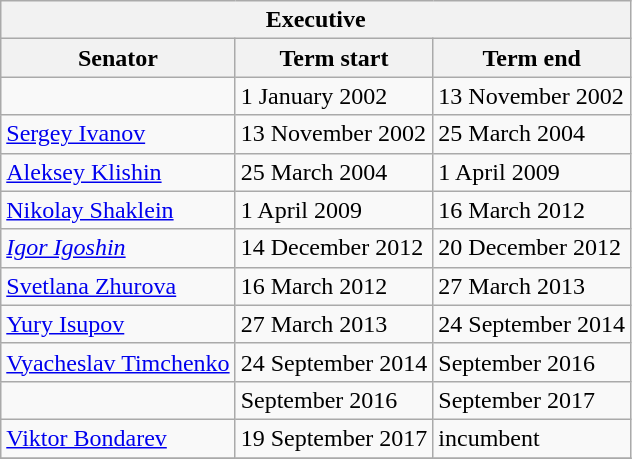<table class="wikitable sortable">
<tr>
<th colspan=3>Executive</th>
</tr>
<tr>
<th>Senator</th>
<th>Term start</th>
<th>Term end</th>
</tr>
<tr>
<td></td>
<td>1 January 2002</td>
<td>13 November 2002</td>
</tr>
<tr>
<td><a href='#'>Sergey Ivanov</a></td>
<td>13 November 2002</td>
<td>25 March 2004</td>
</tr>
<tr>
<td><a href='#'>Aleksey Klishin</a></td>
<td>25 March 2004</td>
<td>1 April 2009</td>
</tr>
<tr>
<td><a href='#'>Nikolay Shaklein</a></td>
<td>1 April 2009</td>
<td>16 March 2012</td>
</tr>
<tr>
<td><em><a href='#'>Igor Igoshin</a></em></td>
<td>14 December 2012</td>
<td>20 December 2012</td>
</tr>
<tr>
<td><a href='#'>Svetlana Zhurova</a></td>
<td>16 March 2012</td>
<td>27 March 2013</td>
</tr>
<tr>
<td><a href='#'>Yury Isupov</a></td>
<td>27 March 2013</td>
<td>24 September 2014</td>
</tr>
<tr>
<td><a href='#'>Vyacheslav Timchenko</a></td>
<td>24 September 2014</td>
<td>September 2016</td>
</tr>
<tr>
<td></td>
<td>September 2016</td>
<td>September 2017</td>
</tr>
<tr>
<td><a href='#'>Viktor Bondarev</a></td>
<td>19 September 2017</td>
<td>incumbent</td>
</tr>
<tr>
</tr>
</table>
